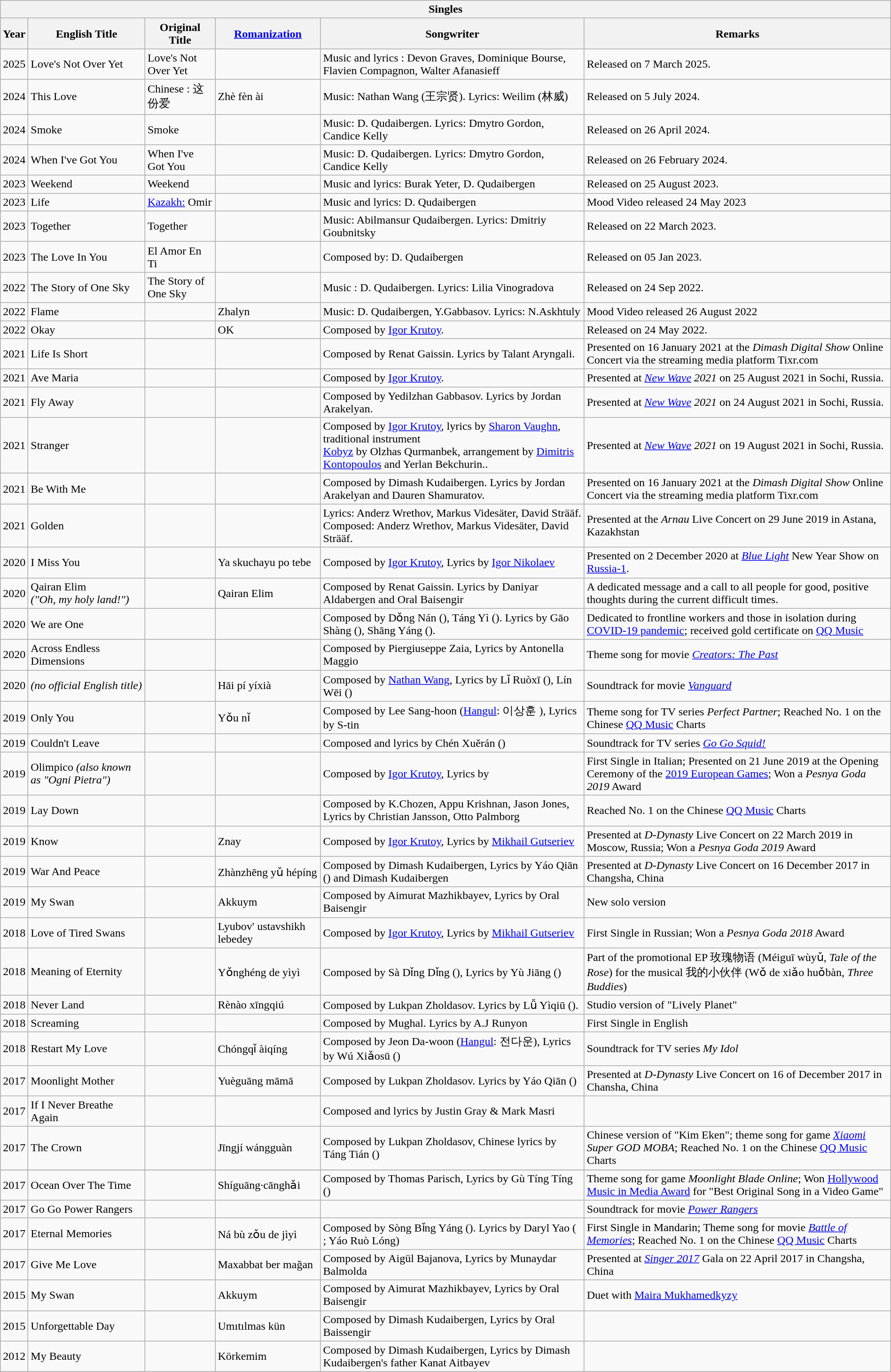<table class="wikitable" width="100%">
<tr align="center">
<th colspan="6">Singles</th>
</tr>
<tr>
<th>Year</th>
<th>English Title</th>
<th>Original Title</th>
<th><a href='#'>Romanization</a></th>
<th>Songwriter</th>
<th>Remarks</th>
</tr>
<tr>
<td>2025</td>
<td>Love's Not Over Yet</td>
<td>Love's Not Over Yet</td>
<td></td>
<td>Music and lyrics : Devon Graves, Dominique Bourse, Flavien Compagnon, Walter Afanasieff</td>
<td>Released on 7 March 2025.</td>
</tr>
<tr>
<td>2024</td>
<td>This Love</td>
<td>Chinese : 这份爱</td>
<td>Zhè fèn ài</td>
<td>Music: Nathan Wang (王宗贤). Lyrics: Weilim (林威)</td>
<td>Released on 5 July 2024.</td>
</tr>
<tr>
<td>2024</td>
<td>Smoke</td>
<td>Smoke</td>
<td></td>
<td>Music: D. Qudaibergen. Lyrics: Dmytro Gordon, Candice Kelly</td>
<td>Released on 26 April 2024.</td>
</tr>
<tr>
<td>2024</td>
<td>When I've Got You</td>
<td>When I've Got You</td>
<td></td>
<td>Music: D. Qudaibergen. Lyrics: Dmytro Gordon, Candice Kelly</td>
<td>Released on 26 February 2024.</td>
</tr>
<tr>
<td>2023</td>
<td>Weekend</td>
<td>Weekend</td>
<td></td>
<td>Music and lyrics: Burak Yeter, D. Qudaibergen</td>
<td>Released on 25 August 2023.</td>
</tr>
<tr>
<td>2023</td>
<td>Life</td>
<td><a href='#'>Kazakh:</a> Omir</td>
<td></td>
<td>Music and lyrics: D. Qudaibergen</td>
<td>Mood Video released 24 May 2023</td>
</tr>
<tr>
<td>2023</td>
<td>Together</td>
<td>Together</td>
<td></td>
<td>Music: Abilmansur Qudaibergen. Lyrics: Dmitriy Goubnitsky</td>
<td>Released on 22 March 2023.</td>
</tr>
<tr>
<td>2023</td>
<td>The Love In You</td>
<td>El Amor En Ti</td>
<td></td>
<td>Composed by: D. Qudaibergen</td>
<td>Released on 05 Jan 2023.</td>
</tr>
<tr>
<td>2022</td>
<td>The Story of One Sky</td>
<td>The Story of One Sky</td>
<td></td>
<td>Music : D. Qudaibergen. Lyrics: Lilia Vinogradova</td>
<td>Released on 24 Sep 2022.</td>
</tr>
<tr>
<td>2022</td>
<td>Flame</td>
<td></td>
<td>Zhalyn</td>
<td>Music: D. Qudaibergen, Y.Gabbasov. Lyrics: N.Askhtuly</td>
<td>Mood Video released 26 August 2022</td>
</tr>
<tr>
<td>2022</td>
<td>Okay</td>
<td></td>
<td>OK</td>
<td>Composed by <a href='#'>Igor Krutoy</a>.</td>
<td>Released on 24 May 2022.</td>
</tr>
<tr>
<td>2021</td>
<td>Life Is Short</td>
<td></td>
<td></td>
<td>Composed by Renat Gaissin. Lyrics by Talant Aryngali.</td>
<td>Presented on 16 January 2021 at the <em>Dimash Digital Show </em> Online Concert via the streaming media platform Tixr.com</td>
</tr>
<tr>
<td>2021</td>
<td>Ave Maria</td>
<td></td>
<td></td>
<td>Composed by <a href='#'>Igor Krutoy</a>.</td>
<td>Presented at <em><a href='#'>New Wave</a> 2021 </em> on 25 August 2021 in Sochi, Russia.</td>
</tr>
<tr>
<td>2021</td>
<td>Fly Away</td>
<td></td>
<td></td>
<td>Composed by Yedilzhan Gabbasov. Lyrics by Jordan Arakelyan.</td>
<td>Presented at <em><a href='#'>New Wave</a> 2021 </em> on 24 August 2021 in Sochi, Russia.</td>
</tr>
<tr>
<td>2021</td>
<td>Stranger</td>
<td></td>
<td></td>
<td>Composed by <a href='#'>Igor Krutoy</a>, lyrics by <a href='#'>Sharon Vaughn</a>, traditional instrument<br><a href='#'>Kobyz</a> by Olzhas Qurmanbek, arrangement by <a href='#'>Dimitris Kontopoulos</a> and Yerlan Bekchurin..</td>
<td>Presented at <em><a href='#'>New Wave</a> 2021 </em> on 19 August 2021 in Sochi, Russia.</td>
</tr>
<tr>
<td>2021</td>
<td>Be With Me</td>
<td></td>
<td></td>
<td>Composed by Dimash Kudaibergen. Lyrics by Jordan Arakelyan and Dauren Shamuratov.</td>
<td>Presented on 16 January 2021 at the <em>Dimash Digital Show </em> Online Concert via the streaming media platform Tixr.com</td>
</tr>
<tr>
<td>2021</td>
<td>Golden</td>
<td></td>
<td></td>
<td>Lyrics: Anderz Wrethov, Markus Videsäter, David Strääf. Composed: Anderz Wrethov, Markus Videsäter, David Strääf.</td>
<td>Presented at the <em>Arnau</em> Live Concert on 29 June 2019 in Astana, Kazakhstan</td>
</tr>
<tr>
<td>2020</td>
<td>I Miss You</td>
<td></td>
<td>Ya skuchayu po tebe</td>
<td>Composed by <a href='#'>Igor Krutoy</a>, Lyrics by <a href='#'>Igor Nikolaev</a></td>
<td>Presented on 2 December 2020 at <em><a href='#'>Blue Light</a> </em> New Year Show  on <a href='#'>Russia-1</a>.</td>
</tr>
<tr>
<td>2020</td>
<td>Qairan Elim<br><em>("Oh, my holy land!")</em></td>
<td></td>
<td>Qairan Elim</td>
<td>Composed by Renat Gaissin. Lyrics by Daniyar Aldabergen and Oral Baisengir</td>
<td>A dedicated message and a call to all people for good, positive thoughts during the current difficult times.</td>
</tr>
<tr>
<td>2020</td>
<td>We are One</td>
<td></td>
<td></td>
<td>Composed by Dǒng Nán (), Táng Yì (). Lyrics by Gāo Shàng (), Shāng Yáng ().</td>
<td>Dedicated to frontline workers and those in isolation during <a href='#'>COVID-19 pandemic</a>; received gold certificate on <a href='#'>QQ Music</a></td>
</tr>
<tr>
<td>2020</td>
<td>Across Endless Dimensions</td>
<td></td>
<td></td>
<td>Composed by Piergiuseppe Zaia, Lyrics by Antonella Maggio</td>
<td>Theme song for movie <em><a href='#'>Creators: The Past</a></em></td>
</tr>
<tr>
<td>2020</td>
<td><em>(no official English title)</em></td>
<td></td>
<td>Hāi pí yíxià</td>
<td>Composed by <a href='#'>Nathan Wang</a>, Lyrics by Lǐ Ruòxī (), Lín Wēi ()</td>
<td>Soundtrack for movie <em><a href='#'>Vanguard</a></em></td>
</tr>
<tr>
<td>2019</td>
<td>Only You</td>
<td></td>
<td>Yǒu nǐ</td>
<td>Composed by Lee Sang-hoon (<a href='#'>Hangul</a>: 이상훈 ), Lyrics by S-tin</td>
<td>Theme song for TV series <em>Perfect Partner</em>; Reached No. 1 on the Chinese <a href='#'>QQ Music</a> Charts</td>
</tr>
<tr>
<td>2019</td>
<td>Couldn't Leave</td>
<td></td>
<td></td>
<td>Composed and lyrics by Chén Xuěrán ()</td>
<td>Soundtrack for TV series <em><a href='#'>Go Go Squid!</a></em></td>
</tr>
<tr>
<td>2019</td>
<td>Olimpico <em>(also known as "Ogni Pietra")</em></td>
<td></td>
<td></td>
<td>Composed by <a href='#'>Igor Krutoy</a>, Lyrics by </td>
<td>First Single in Italian; Presented on 21 June 2019 at the Opening Ceremony of the <a href='#'>2019 European Games</a>; Won a <em>Pesnya Goda 2019</em> Award</td>
</tr>
<tr>
<td>2019</td>
<td>Lay Down</td>
<td></td>
<td></td>
<td>Composed by K.Chozen, Appu Krishnan, Jason Jones, Lyrics by Christian Jansson, Otto Palmborg</td>
<td>Reached No. 1 on the Chinese <a href='#'>QQ Music</a> Charts</td>
</tr>
<tr>
<td>2019</td>
<td>Know</td>
<td></td>
<td>Znay</td>
<td>Composed by <a href='#'>Igor Krutoy</a>, Lyrics by <a href='#'>Mikhail Gutseriev</a></td>
<td>Presented at <em>D-Dynasty</em> Live Concert on 22 March 2019 in Moscow, Russia; Won a <em>Pesnya Goda 2019</em> Award</td>
</tr>
<tr>
<td>2019</td>
<td>War And Peace</td>
<td></td>
<td>Zhànzhēng yǔ hépíng</td>
<td>Composed by Dimash Kudaibergen, Lyrics by Yáo Qiān () and Dimash Kudaibergen</td>
<td>Presented at <em>D-Dynasty</em> Live Concert on 16 December 2017 in Changsha, China</td>
</tr>
<tr>
<td>2019</td>
<td>My Swan</td>
<td></td>
<td>Akkuym</td>
<td>Composed by Aimurat Mazhikbayev, Lyrics by Oral Baisengir</td>
<td>New solo version</td>
</tr>
<tr>
<td>2018</td>
<td>Love of Tired Swans</td>
<td></td>
<td>Lyubov' ustavshikh lebedey</td>
<td>Composed by <a href='#'>Igor Krutoy</a>, Lyrics by <a href='#'>Mikhail Gutseriev</a></td>
<td>First Single in Russian; Won a <em>Pesnya Goda 2018</em> Award</td>
</tr>
<tr>
<td>2018</td>
<td>Meaning of Eternity</td>
<td></td>
<td>Yǒnghéng de yìyì</td>
<td>Composed by Sà Dǐng Dǐng (), Lyrics by Yù Jiāng ()</td>
<td>Part of the promotional EP 玫瑰物语 (Méiguī wùyǔ, <em>Tale of the Rose</em>) for the musical 我的小伙伴 (Wǒ de xiǎo huǒbàn, <em>Three Buddies</em>)</td>
</tr>
<tr>
<td>2018</td>
<td>Never Land</td>
<td></td>
<td>Rènào xīngqiú</td>
<td>Composed by Lukpan Zholdasov. Lyrics by Lǚ Yìqiū ().</td>
<td>Studio version of "Lively Planet"</td>
</tr>
<tr>
<td>2018</td>
<td>Screaming</td>
<td></td>
<td></td>
<td>Composed by Mughal. Lyrics by A.J Runyon</td>
<td>First Single in English</td>
</tr>
<tr>
<td>2018</td>
<td>Restart My Love</td>
<td></td>
<td>Chóngqǐ àiqíng</td>
<td>Composed by Jeon Da-woon (<a href='#'>Hangul</a>: 전다운), Lyrics by Wú Xiǎosū ()</td>
<td>Soundtrack for TV series <em>My Idol</em></td>
</tr>
<tr>
<td>2017</td>
<td>Moonlight Mother</td>
<td></td>
<td>Yuèguāng māmā</td>
<td>Composed by Lukpan Zholdasov. Lyrics by Yáo Qiān ()</td>
<td>Presented at <em>D-Dynasty</em> Live Concert on 16 of December 2017 in Chansha, China</td>
</tr>
<tr>
<td>2017</td>
<td>If I Never Breathe Again</td>
<td></td>
<td></td>
<td>Composed and lyrics by Justin Gray & Mark Masri</td>
<td></td>
</tr>
<tr>
<td>2017</td>
<td>The Crown</td>
<td></td>
<td>Jīngjí wángguàn</td>
<td>Composed by Lukpan Zholdasov, Chinese lyrics by Táng Tián ()</td>
<td>Chinese version of "Kim Eken"; theme song for game <em><a href='#'>Xiaomi</a></em> <em>Super GOD MOBA</em>; Reached No. 1 on the Chinese <a href='#'>QQ Music</a> Charts</td>
</tr>
<tr>
</tr>
<tr>
<td>2017</td>
<td>Ocean Over The Time</td>
<td></td>
<td>Shíguāng·cānghǎi</td>
<td>Composed by Thomas Parisch, Lyrics by Gù Tíng Tíng ()</td>
<td>Theme song for game <em>Moonlight Blade Online</em>; Won <a href='#'>Hollywood Music in Media Award</a> for "Best Original Song in a Video Game"</td>
</tr>
<tr>
<td>2017</td>
<td>Go Go Power Rangers</td>
<td></td>
<td></td>
<td></td>
<td>Soundtrack for movie <a href='#'><em>Power Rangers</em></a></td>
</tr>
<tr>
<td>2017</td>
<td>Eternal Memories</td>
<td></td>
<td>Ná bù zǒu de jìyì</td>
<td>Composed by Sòng Bǐng Yáng (). Lyrics by Daryl Yao ( ; Yáo Ruò Lóng)</td>
<td>First Single in Mandarin;  Theme song for movie <em><a href='#'>Battle of Memories</a></em>; Reached No. 1 on the Chinese <a href='#'>QQ Music</a> Charts</td>
</tr>
<tr>
<td>2017</td>
<td>Give Me Love</td>
<td></td>
<td>Maxabbat ber mağan</td>
<td>Composed by Аigül Bajanova, Lyrics by Munaydar Balmolda</td>
<td>Presented at <em><a href='#'>Singer 2017</a></em> Gala on 22 April 2017 in Changsha, China</td>
</tr>
<tr>
<td>2015</td>
<td>My Swan</td>
<td></td>
<td>Akkuym</td>
<td>Composed by Aimurat Mazhikbayev, Lyrics by Oral Baisengir</td>
<td>Duet with <a href='#'>Maira Mukhamedkyzy</a></td>
</tr>
<tr>
<td>2015</td>
<td>Unforgettable Day</td>
<td></td>
<td>Umıtılmas kün</td>
<td>Composed by Dimash Kudaibergen, Lyrics by Oral Baissengir </td>
<td></td>
</tr>
<tr>
<td>2012</td>
<td>My Beauty</td>
<td></td>
<td>Körkemim</td>
<td>Composed by Dimash Kudaibergen, Lyrics by Dimash Kudaibergen's father Kanat Aitbayev</td>
<td></td>
</tr>
</table>
